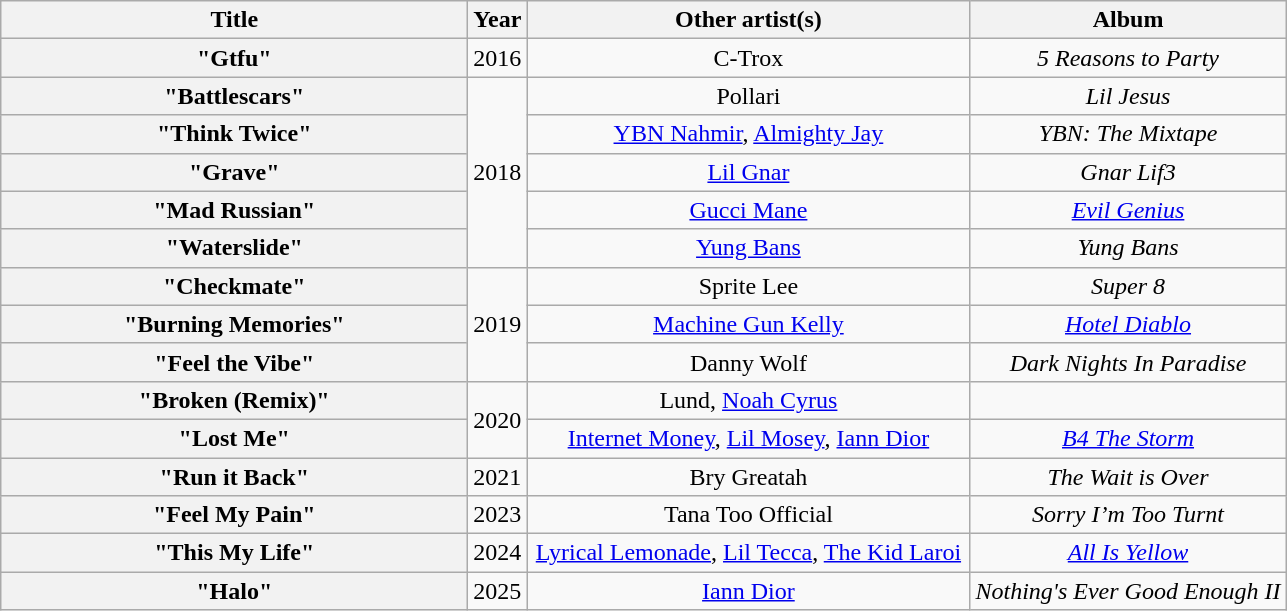<table class="wikitable plainrowheaders" style="text-align:center;">
<tr>
<th scope="col" style="width:19em;">Title</th>
<th scope="col" style="width:1em;">Year</th>
<th scope="col" style="width:18em;">Other artist(s)</th>
<th scope="col">Album</th>
</tr>
<tr>
<th scope="row">"Gtfu"</th>
<td>2016</td>
<td>C-Trox</td>
<td><em>5 Reasons to Party</em></td>
</tr>
<tr>
<th scope="row">"Battlescars"</th>
<td rowspan="5">2018</td>
<td>Pollari</td>
<td><em>Lil Jesus</em></td>
</tr>
<tr>
<th scope="row">"Think Twice"</th>
<td><a href='#'>YBN Nahmir</a>, <a href='#'>Almighty Jay</a></td>
<td><em>YBN: The Mixtape</em></td>
</tr>
<tr>
<th scope="row">"Grave"</th>
<td><a href='#'>Lil Gnar</a></td>
<td><em>Gnar Lif3</em></td>
</tr>
<tr>
<th scope="row">"Mad Russian"</th>
<td><a href='#'>Gucci Mane</a></td>
<td><em><a href='#'>Evil Genius</a></em></td>
</tr>
<tr>
<th scope="row">"Waterslide"</th>
<td><a href='#'>Yung Bans</a></td>
<td><em>Yung Bans</em></td>
</tr>
<tr>
<th scope="row">"Checkmate"</th>
<td rowspan="3">2019</td>
<td>Sprite Lee</td>
<td><em>Super 8</em></td>
</tr>
<tr>
<th scope="row">"Burning Memories"</th>
<td><a href='#'>Machine Gun Kelly</a></td>
<td><em><a href='#'>Hotel Diablo</a></em></td>
</tr>
<tr>
<th scope="row">"Feel the Vibe"</th>
<td>Danny Wolf</td>
<td><em>Dark Nights In Paradise</em></td>
</tr>
<tr>
<th scope="row">"Broken (Remix)"</th>
<td rowspan="2">2020</td>
<td>Lund, <a href='#'>Noah Cyrus</a></td>
<td></td>
</tr>
<tr>
<th scope="row">"Lost Me"</th>
<td><a href='#'> Internet Money</a>, <a href='#'>Lil Mosey</a>, <a href='#'>Iann Dior</a></td>
<td><em><a href='#'>B4 The Storm</a></em></td>
</tr>
<tr>
<th scope="row">"Run it Back"</th>
<td>2021</td>
<td>Bry Greatah</td>
<td><em>The Wait is Over</em></td>
</tr>
<tr>
<th scope="row">"Feel My Pain"</th>
<td>2023</td>
<td>Tana Too Official</td>
<td><em>Sorry I’m Too Turnt</em></td>
</tr>
<tr>
<th scope="row">"This My Life"</th>
<td>2024</td>
<td><a href='#'>Lyrical Lemonade</a>, <a href='#'>Lil Tecca</a>, <a href='#'>The Kid Laroi</a></td>
<td><em><a href='#'>All Is Yellow</a></em></td>
</tr>
<tr>
<th scope="row">"Halo"</th>
<td>2025</td>
<td><a href='#'>Iann Dior</a></td>
<td><em>Nothing's Ever Good Enough II</em></td>
</tr>
</table>
